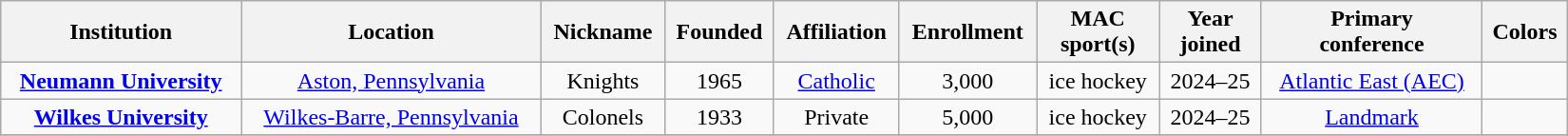<table class="wikitable sortable" style="text-align:center;" width=1100>
<tr>
<th scope="col">Institution</th>
<th scope="col">Location</th>
<th scope="col">Nickname</th>
<th scope="col">Founded</th>
<th scope="col">Affiliation</th>
<th scope="col">Enrollment</th>
<th scope="col">MAC<br>sport(s)</th>
<th scope="col">Year<br>joined</th>
<th scope="col">Primary<br>conference</th>
<th class="unsortable">Colors</th>
</tr>
<tr>
<td scope="row"><strong><a href='#'>Neumann University</a></strong></td>
<td><a href='#'>Aston, Pennsylvania</a></td>
<td>Knights</td>
<td>1965</td>
<td><a href='#'>Catholic</a><br></td>
<td>3,000</td>
<td>ice hockey</td>
<td>2024–25</td>
<td><a href='#'>Atlantic East (AEC)</a></td>
<td style="text-align:right;"></td>
</tr>
<tr>
<td scope="row"><strong><a href='#'>Wilkes University</a></strong></td>
<td><a href='#'>Wilkes-Barre, Pennsylvania</a></td>
<td>Colonels</td>
<td>1933</td>
<td>Private</td>
<td>5,000</td>
<td>ice hockey</td>
<td>2024–25</td>
<td><a href='#'>Landmark</a></td>
<td style="text-align:right;"></td>
</tr>
<tr>
</tr>
</table>
